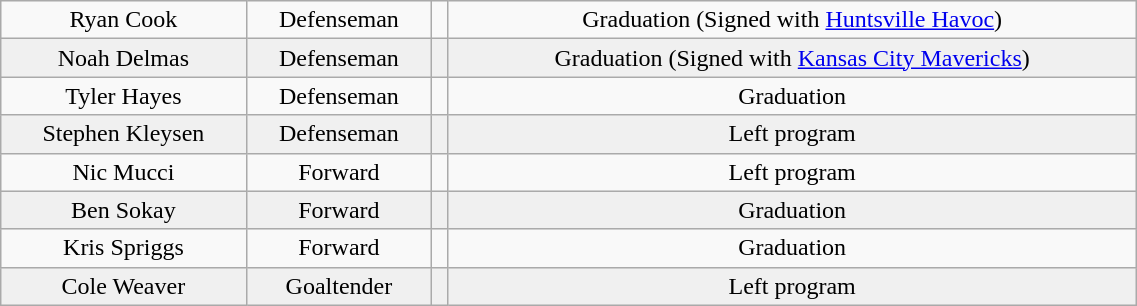<table class="wikitable" width="60%">
<tr align="center" bgcolor="">
<td>Ryan Cook</td>
<td>Defenseman</td>
<td></td>
<td>Graduation (Signed with <a href='#'>Huntsville Havoc</a>)</td>
</tr>
<tr align="center" bgcolor="f0f0f0">
<td>Noah Delmas</td>
<td>Defenseman</td>
<td></td>
<td>Graduation (Signed with <a href='#'>Kansas City Mavericks</a>)</td>
</tr>
<tr align="center" bgcolor="">
<td>Tyler Hayes</td>
<td>Defenseman</td>
<td></td>
<td>Graduation</td>
</tr>
<tr align="center" bgcolor="f0f0f0">
<td>Stephen Kleysen</td>
<td>Defenseman</td>
<td></td>
<td>Left program</td>
</tr>
<tr align="center" bgcolor="">
<td>Nic Mucci</td>
<td>Forward</td>
<td></td>
<td>Left program</td>
</tr>
<tr align="center" bgcolor="f0f0f0">
<td>Ben Sokay</td>
<td>Forward</td>
<td></td>
<td>Graduation</td>
</tr>
<tr align="center" bgcolor="">
<td>Kris Spriggs</td>
<td>Forward</td>
<td></td>
<td>Graduation</td>
</tr>
<tr align="center" bgcolor="f0f0f0">
<td>Cole Weaver</td>
<td>Goaltender</td>
<td></td>
<td>Left program</td>
</tr>
</table>
